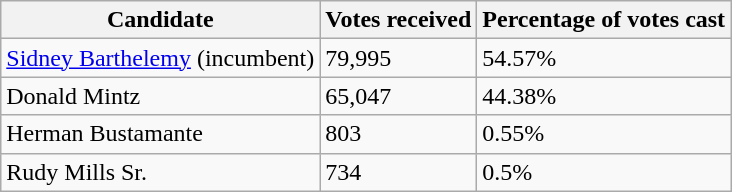<table class="wikitable">
<tr>
<th>Candidate</th>
<th>Votes received</th>
<th>Percentage of votes cast</th>
</tr>
<tr>
<td><a href='#'>Sidney Barthelemy</a> (incumbent)</td>
<td>79,995</td>
<td>54.57%</td>
</tr>
<tr>
<td>Donald Mintz</td>
<td>65,047</td>
<td>44.38%</td>
</tr>
<tr>
<td>Herman Bustamante</td>
<td>803</td>
<td>0.55%</td>
</tr>
<tr>
<td>Rudy Mills Sr.</td>
<td>734</td>
<td>0.5%</td>
</tr>
</table>
